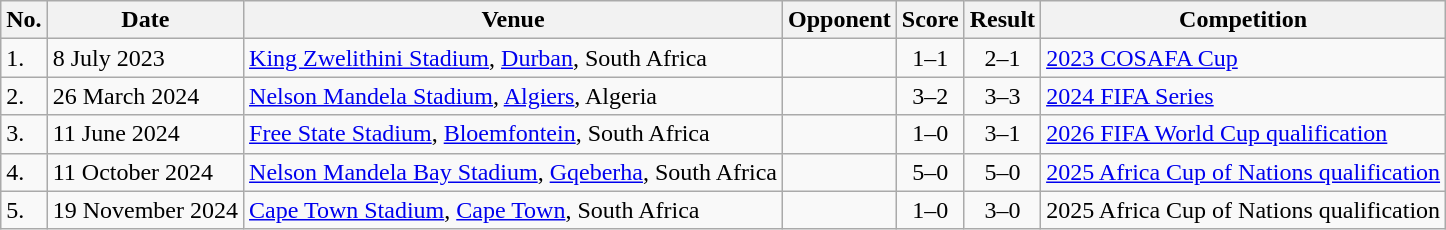<table class="wikitable">
<tr>
<th>No.</th>
<th>Date</th>
<th>Venue</th>
<th>Opponent</th>
<th>Score</th>
<th>Result</th>
<th>Competition</th>
</tr>
<tr>
<td>1.</td>
<td>8 July 2023</td>
<td><a href='#'>King Zwelithini Stadium</a>, <a href='#'>Durban</a>, South Africa</td>
<td></td>
<td align=center>1–1</td>
<td align=center>2–1</td>
<td><a href='#'>2023 COSAFA Cup</a></td>
</tr>
<tr>
<td>2.</td>
<td>26 March 2024</td>
<td><a href='#'>Nelson Mandela Stadium</a>, <a href='#'>Algiers</a>, Algeria</td>
<td></td>
<td align=center>3–2</td>
<td align=center>3–3</td>
<td><a href='#'>2024 FIFA Series</a></td>
</tr>
<tr>
<td>3.</td>
<td>11 June 2024</td>
<td><a href='#'>Free State Stadium</a>, <a href='#'>Bloemfontein</a>, South Africa</td>
<td></td>
<td align=center>1–0</td>
<td align=center>3–1</td>
<td><a href='#'>2026 FIFA World Cup qualification</a></td>
</tr>
<tr>
<td>4.</td>
<td>11 October 2024</td>
<td><a href='#'>Nelson Mandela Bay Stadium</a>, <a href='#'>Gqeberha</a>, South Africa</td>
<td></td>
<td align=center>5–0</td>
<td align=center>5–0</td>
<td><a href='#'>2025 Africa Cup of Nations qualification</a></td>
</tr>
<tr>
<td>5.</td>
<td>19 November 2024</td>
<td><a href='#'>Cape Town Stadium</a>, <a href='#'>Cape Town</a>, South Africa</td>
<td></td>
<td align=center>1–0</td>
<td align=center>3–0</td>
<td>2025 Africa Cup of Nations qualification</td>
</tr>
</table>
